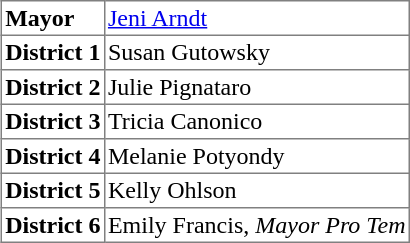<table class="toccolours" border="1" cellpadding="2" cellspacing="0" style="border-collapse: collapse; float:right; margin: .5em;">
<tr>
<td><strong>Mayor</strong></td>
<td><a href='#'>Jeni Arndt</a></td>
</tr>
<tr>
<td><strong>District 1</strong></td>
<td>Susan Gutowsky</td>
</tr>
<tr>
<td><strong>District 2</strong></td>
<td>Julie Pignataro</td>
</tr>
<tr>
<td><strong>District 3</strong></td>
<td>Tricia Canonico</td>
</tr>
<tr>
<td><strong>District 4</strong></td>
<td>Melanie Potyondy</td>
</tr>
<tr>
<td><strong>District 5</strong></td>
<td>Kelly Ohlson</td>
</tr>
<tr>
<td><strong>District 6</strong></td>
<td>Emily Francis, <em>Mayor Pro Tem</em></td>
</tr>
</table>
